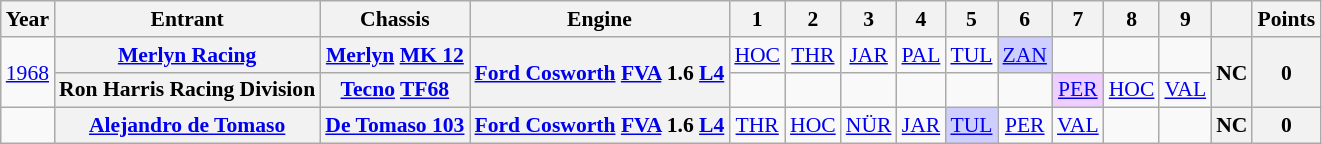<table class="wikitable" style="text-align:center; font-size:90%">
<tr>
<th>Year</th>
<th>Entrant</th>
<th>Chassis</th>
<th>Engine</th>
<th>1</th>
<th>2</th>
<th>3</th>
<th>4</th>
<th>5</th>
<th>6</th>
<th>7</th>
<th>8</th>
<th>9</th>
<th></th>
<th>Points</th>
</tr>
<tr>
<td rowspan=2><a href='#'>1968</a></td>
<th><a href='#'>Merlyn Racing</a></th>
<th><a href='#'>Merlyn</a> <a href='#'>MK 12</a></th>
<th rowspan=2><a href='#'>Ford Cosworth</a> <a href='#'>FVA</a> 1.6 <a href='#'>L4</a></th>
<td><a href='#'>HOC</a></td>
<td><a href='#'>THR</a></td>
<td><a href='#'>JAR</a></td>
<td><a href='#'>PAL</a></td>
<td><a href='#'>TUL</a></td>
<td style="background:#CFCFFF;"><a href='#'>ZAN</a><br></td>
<td></td>
<td></td>
<td></td>
<th rowspan=2>NC</th>
<th rowspan=2>0</th>
</tr>
<tr>
<th>Ron Harris Racing Division</th>
<th><a href='#'>Tecno</a> <a href='#'>TF68</a></th>
<td></td>
<td></td>
<td></td>
<td></td>
<td></td>
<td></td>
<td style="background:#EFCFFF;"><a href='#'>PER</a><br></td>
<td><a href='#'>HOC</a></td>
<td><a href='#'>VAL</a></td>
</tr>
<tr>
<td></td>
<th><a href='#'>Alejandro de Tomaso</a></th>
<th><a href='#'>De Tomaso 103</a></th>
<th><a href='#'>Ford Cosworth</a> <a href='#'>FVA</a> 1.6 <a href='#'>L4</a></th>
<td><a href='#'>THR</a></td>
<td><a href='#'>HOC</a></td>
<td><a href='#'>NÜR</a></td>
<td><a href='#'>JAR</a></td>
<td style="background:#CFCFFF;"><a href='#'>TUL</a><br></td>
<td><a href='#'>PER</a></td>
<td><a href='#'>VAL</a></td>
<td></td>
<td></td>
<th>NC</th>
<th>0</th>
</tr>
</table>
